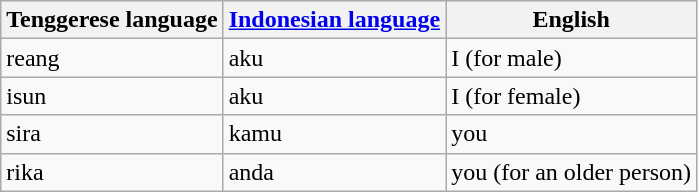<table class="wikitable">
<tr>
<th>Tenggerese language</th>
<th><a href='#'>Indonesian language</a></th>
<th>English</th>
</tr>
<tr>
<td>reang</td>
<td>aku</td>
<td>I (for male)</td>
</tr>
<tr>
<td>isun</td>
<td>aku</td>
<td>I (for female)</td>
</tr>
<tr>
<td>sira</td>
<td>kamu</td>
<td>you</td>
</tr>
<tr>
<td>rika</td>
<td>anda</td>
<td>you (for an older person)</td>
</tr>
</table>
